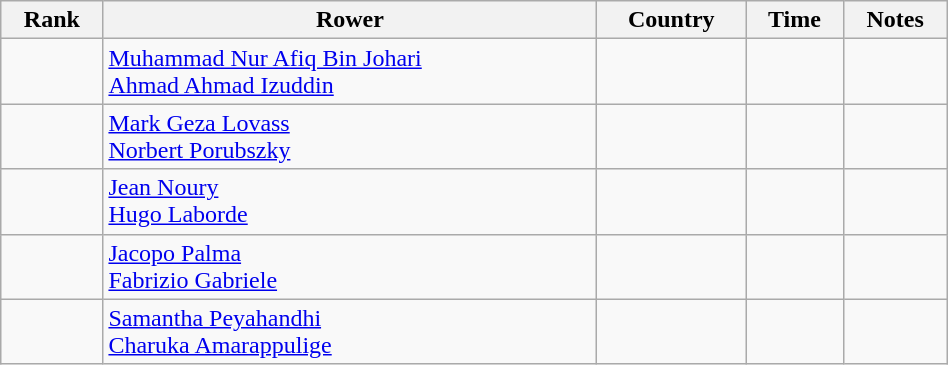<table class="wikitable" width=50%>
<tr>
<th>Rank</th>
<th>Rower</th>
<th>Country</th>
<th>Time</th>
<th>Notes</th>
</tr>
<tr>
<td></td>
<td><a href='#'>Muhammad Nur Afiq Bin Johari</a><br><a href='#'>Ahmad Ahmad Izuddin</a></td>
<td></td>
<td></td>
<td></td>
</tr>
<tr>
<td></td>
<td><a href='#'>Mark Geza Lovass</a><br><a href='#'>Norbert Porubszky</a></td>
<td></td>
<td></td>
<td></td>
</tr>
<tr>
<td></td>
<td><a href='#'>Jean Noury</a><br><a href='#'>Hugo Laborde</a></td>
<td></td>
<td></td>
<td></td>
</tr>
<tr>
<td></td>
<td><a href='#'>Jacopo Palma</a><br><a href='#'>Fabrizio Gabriele</a></td>
<td></td>
<td></td>
<td></td>
</tr>
<tr>
<td></td>
<td><a href='#'>Samantha Peyahandhi</a><br><a href='#'>Charuka Amarappulige</a></td>
<td></td>
<td></td>
<td></td>
</tr>
</table>
